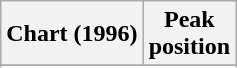<table class="wikitable sortable">
<tr>
<th align="left">Chart (1996)</th>
<th align="center">Peak<br>position</th>
</tr>
<tr>
</tr>
<tr>
</tr>
</table>
